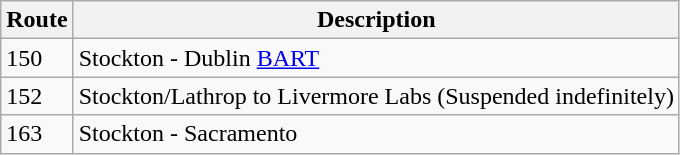<table class="wikitable mw-collapsible mw-collapsed">
<tr>
<th>Route</th>
<th>Description</th>
</tr>
<tr>
<td>150</td>
<td>Stockton - Dublin <a href='#'>BART</a></td>
</tr>
<tr>
<td>152</td>
<td>Stockton/Lathrop to Livermore Labs (Suspended indefinitely)</td>
</tr>
<tr>
<td>163</td>
<td>Stockton - Sacramento</td>
</tr>
</table>
